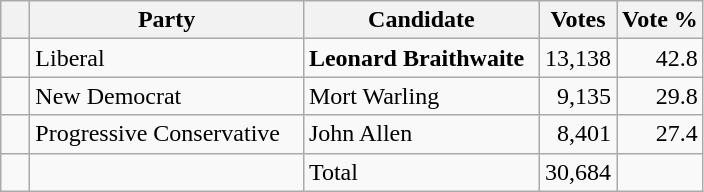<table class="wikitable">
<tr>
<th></th>
<th scope="col" width="175">Party</th>
<th scope="col" width="150">Candidate</th>
<th>Votes</th>
<th>Vote %</th>
</tr>
<tr>
<td>   </td>
<td>Liberal</td>
<td><strong>Leonard Braithwaite</strong></td>
<td align=right>13,138</td>
<td align=right>42.8</td>
</tr>
<tr>
<td>   </td>
<td>New Democrat</td>
<td>Mort Warling</td>
<td align=right>9,135</td>
<td align=right>29.8</td>
</tr>
<tr |>
<td>   </td>
<td>Progressive Conservative</td>
<td>John Allen</td>
<td align=right>8,401</td>
<td align=right>27.4</td>
</tr>
<tr>
<td></td>
<td></td>
<td>Total</td>
<td align=right>30,684</td>
<td></td>
</tr>
</table>
